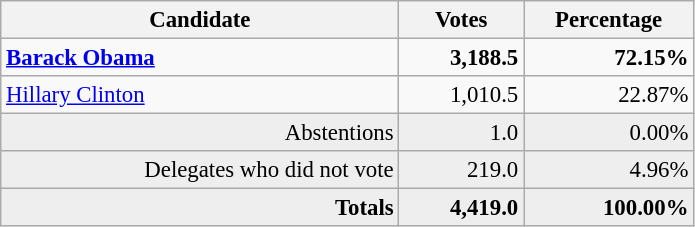<table class="wikitable" style="font-size:95%;">
<tr>
<th style="width: 17em">Candidate</th>
<th style="width: 5em">Votes</th>
<th style="width: 7em">Percentage</th>
</tr>
<tr>
<td><strong><a href='#'>Barack Obama</a></strong></td>
<td style="text-align:right;"><strong>3,188.5</strong></td>
<td style="text-align:right;"><strong>72.15%</strong></td>
</tr>
<tr>
<td><a href='#'>Hillary Clinton</a></td>
<td style="text-align:right;">1,010.5</td>
<td style="text-align:right;">22.87%</td>
</tr>
<tr style="background:#eee; text-align:right;">
<td>Abstentions</td>
<td>1.0</td>
<td>0.00%</td>
</tr>
<tr style="background:#eee;">
<td style="text-align:right;">Delegates who did not vote</td>
<td style="text-align:right;">219.0</td>
<td style="text-align:right;">4.96%</td>
</tr>
<tr style="background:#eee; text-align:right;">
<td><strong>Totals</strong></td>
<td><strong>4,419.0</strong></td>
<td><strong>100.00%</strong></td>
</tr>
</table>
